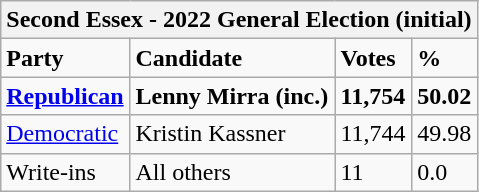<table class="wikitable">
<tr>
<th colspan="4">Second Essex - 2022 General Election (initial)</th>
</tr>
<tr>
<td><strong>Party</strong></td>
<td><strong>Candidate</strong></td>
<td><strong>Votes</strong></td>
<td><strong>%</strong></td>
</tr>
<tr>
<td><strong><a href='#'>Republican</a></strong></td>
<td><strong>Lenny Mirra (inc.)</strong></td>
<td><strong>11,754</strong></td>
<td><strong>50.02</strong></td>
</tr>
<tr>
<td><a href='#'>Democratic</a></td>
<td>Kristin Kassner</td>
<td>11,744</td>
<td>49.98</td>
</tr>
<tr>
<td>Write-ins</td>
<td>All others</td>
<td>11</td>
<td>0.0</td>
</tr>
</table>
